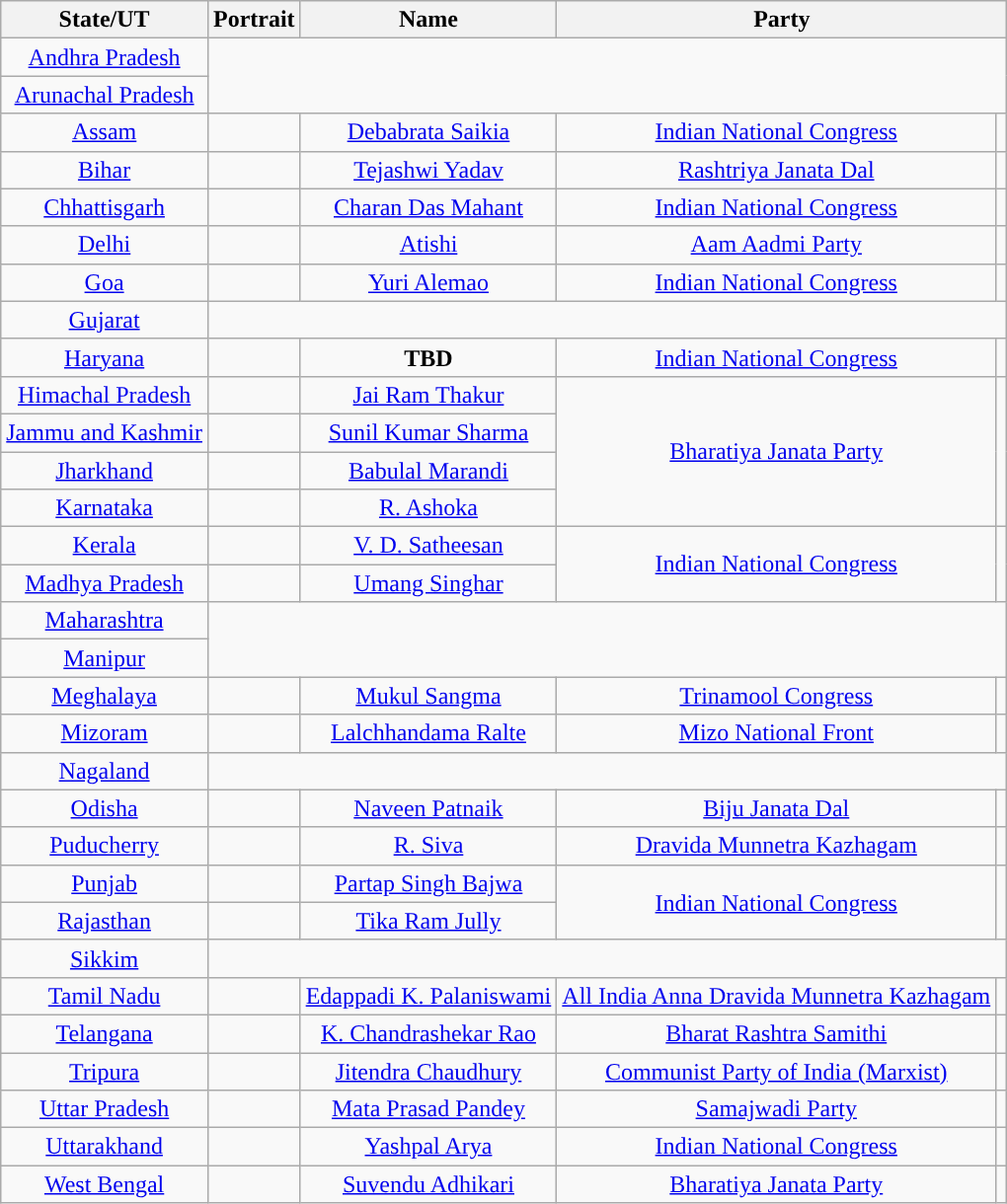<table class="wikitable" style="text-align:center;">
<tr>
<th>State/UT</th>
<th>Portrait</th>
<th>Name</th>
<th colspan="2" scope="col">Party</th>
</tr>
<tr>
<td><a href='#'>Andhra Pradesh</a></td>
<td rowspan=2 colspan="4"></td>
</tr>
<tr>
<td><a href='#'>Arunachal Pradesh</a></td>
</tr>
<tr>
<td><a href='#'>Assam</a></td>
<td></td>
<td><a href='#'>Debabrata Saikia</a></td>
<td><a href='#'>Indian National Congress</a></td>
<td style="background-color: "></td>
</tr>
<tr>
<td><a href='#'>Bihar</a></td>
<td></td>
<td><a href='#'>Tejashwi Yadav</a></td>
<td rowspan="1"><a href='#'>Rashtriya Janata Dal</a></td>
<td rowspan="1" style="background-color: "></td>
</tr>
<tr>
<td><a href='#'>Chhattisgarh</a></td>
<td></td>
<td><a href='#'>Charan Das Mahant</a></td>
<td><a href='#'>Indian National Congress</a></td>
<td style="background-color: "></td>
</tr>
<tr>
<td><a href='#'>Delhi</a></td>
<td></td>
<td><a href='#'>Atishi</a></td>
<td rowspan="1"><a href='#'>Aam Aadmi Party</a></td>
<td rowspan="1" style="background-color: "></td>
</tr>
<tr>
<td><a href='#'>Goa</a></td>
<td></td>
<td><a href='#'>Yuri Alemao</a></td>
<td><a href='#'>Indian National Congress</a></td>
<td style="background-color: "></td>
</tr>
<tr>
<td><a href='#'>Gujarat</a></td>
<td colspan="4"></td>
</tr>
<tr>
<td><a href='#'>Haryana</a></td>
<td></td>
<td><strong>TBD</strong></td>
<td><a href='#'>Indian National Congress</a></td>
<td style="background-color:"></td>
</tr>
<tr>
<td><a href='#'>Himachal Pradesh</a></td>
<td></td>
<td><a href='#'>Jai Ram Thakur</a></td>
<td rowspan="4"><a href='#'>Bharatiya Janata Party</a></td>
<td rowspan="4" style="background-color: "></td>
</tr>
<tr>
<td><a href='#'>Jammu and Kashmir</a></td>
<td></td>
<td><a href='#'>Sunil Kumar Sharma</a></td>
</tr>
<tr>
<td><a href='#'>Jharkhand</a></td>
<td></td>
<td><a href='#'>Babulal Marandi</a></td>
</tr>
<tr>
<td><a href='#'>Karnataka</a></td>
<td></td>
<td><a href='#'>R. Ashoka</a></td>
</tr>
<tr>
<td><a href='#'>Kerala</a></td>
<td></td>
<td><a href='#'>V. D. Satheesan</a></td>
<td rowspan="2"><a href='#'>Indian National Congress</a></td>
<td rowspan="2" style="background-color: "></td>
</tr>
<tr>
<td><a href='#'>Madhya Pradesh</a></td>
<td></td>
<td><a href='#'>Umang Singhar</a></td>
</tr>
<tr>
<td><a href='#'>Maharashtra</a></td>
<td rowspan="2" colspan="4"></td>
</tr>
<tr>
<td><a href='#'>Manipur</a></td>
</tr>
<tr>
<td><a href='#'>Meghalaya</a></td>
<td></td>
<td><a href='#'>Mukul Sangma</a></td>
<td><a href='#'>Trinamool Congress</a></td>
<td style="background-color: "></td>
</tr>
<tr>
<td><a href='#'>Mizoram</a></td>
<td></td>
<td><a href='#'>Lalchhandama Ralte</a></td>
<td><a href='#'>Mizo National Front</a></td>
<td style="background-color: "></td>
</tr>
<tr>
<td><a href='#'>Nagaland</a></td>
<td colspan="4"></td>
</tr>
<tr>
<td><a href='#'>Odisha</a></td>
<td></td>
<td><a href='#'>Naveen Patnaik</a></td>
<td><a href='#'>Biju Janata Dal</a></td>
<td style="background-color: "></td>
</tr>
<tr>
<td><a href='#'>Puducherry</a></td>
<td></td>
<td><a href='#'>R. Siva</a></td>
<td><a href='#'>Dravida Munnetra Kazhagam</a></td>
<td style="background-color: "></td>
</tr>
<tr>
<td><a href='#'>Punjab</a></td>
<td></td>
<td><a href='#'>Partap Singh Bajwa</a></td>
<td rowspan="2"><a href='#'>Indian National Congress</a></td>
<td rowspan="2" style="background-color: "></td>
</tr>
<tr>
<td><a href='#'>Rajasthan</a></td>
<td></td>
<td><a href='#'>Tika Ram Jully</a></td>
</tr>
<tr>
<td><a href='#'>Sikkim</a></td>
<td colspan="4"></td>
</tr>
<tr>
<td><a href='#'>Tamil Nadu</a></td>
<td></td>
<td><a href='#'>Edappadi K. Palaniswami</a></td>
<td><a href='#'>All India Anna Dravida Munnetra Kazhagam</a></td>
<td></td>
</tr>
<tr>
<td><a href='#'>Telangana</a></td>
<td></td>
<td><a href='#'>K. Chandrashekar Rao</a></td>
<td><a href='#'>Bharat Rashtra Samithi</a></td>
<td style="background-color: "></td>
</tr>
<tr>
<td><a href='#'>Tripura</a></td>
<td></td>
<td><a href='#'>Jitendra Chaudhury</a></td>
<td><a href='#'>Communist Party of India (Marxist)</a></td>
<td style="background-color: "></td>
</tr>
<tr>
<td><a href='#'>Uttar Pradesh</a></td>
<td></td>
<td><a href='#'>Mata Prasad Pandey</a></td>
<td><a href='#'>Samajwadi Party</a></td>
<td style="background-color: "></td>
</tr>
<tr>
<td><a href='#'>Uttarakhand</a></td>
<td></td>
<td><a href='#'>Yashpal Arya</a></td>
<td><a href='#'>Indian National Congress</a></td>
<td style="background-color: "></td>
</tr>
<tr>
<td><a href='#'>West Bengal</a></td>
<td></td>
<td><a href='#'>Suvendu Adhikari</a></td>
<td><a href='#'>Bharatiya Janata Party</a></td>
<td style="background-color: "></td>
</tr>
</table>
